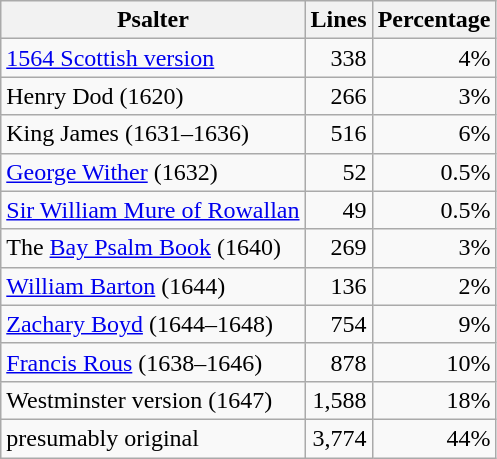<table class="wikitable">
<tr>
<th>Psalter</th>
<th>Lines</th>
<th>Percentage</th>
</tr>
<tr>
<td valign="top"><a href='#'>1564 Scottish version</a></td>
<td align="right" valign="top">338</td>
<td align="right" valign="top">4%</td>
</tr>
<tr>
<td valign="top">Henry Dod (1620)</td>
<td align="right" valign="top">266</td>
<td align="right" valign="top">3%</td>
</tr>
<tr>
<td valign="top">King James (1631–1636)</td>
<td align="right" valign="top">516</td>
<td align="right" valign="top">6%</td>
</tr>
<tr>
<td valign="top"><a href='#'>George Wither</a> (1632)</td>
<td align="right" valign="top">52</td>
<td align="right" valign="top">0.5%</td>
</tr>
<tr>
<td valign="top"><a href='#'>Sir William Mure of Rowallan</a></td>
<td align="right" valign="top">49</td>
<td align="right" valign="top">0.5%</td>
</tr>
<tr>
<td valign="top">The <a href='#'>Bay Psalm Book</a> (1640)</td>
<td align="right" valign="top">269</td>
<td align="right" valign="top">3%</td>
</tr>
<tr>
<td valign="top"><a href='#'>William Barton</a> (1644)</td>
<td align="right" valign="top">136</td>
<td align="right" valign="top">2%</td>
</tr>
<tr>
<td valign="top"><a href='#'>Zachary Boyd</a> (1644–1648)</td>
<td align="right" valign="top">754</td>
<td align="right" valign="top">9%</td>
</tr>
<tr>
<td valign="top"><a href='#'>Francis Rous</a> (1638–1646)</td>
<td align="right" valign="top">878</td>
<td align="right" valign="top">10%</td>
</tr>
<tr>
<td valign="top">Westminster version (1647)</td>
<td align="right" valign="top">1,588</td>
<td align="right" valign="top">18%</td>
</tr>
<tr>
<td valign="top">presumably original</td>
<td align="right" valign="top">3,774</td>
<td align="right" valign="top">44%</td>
</tr>
</table>
